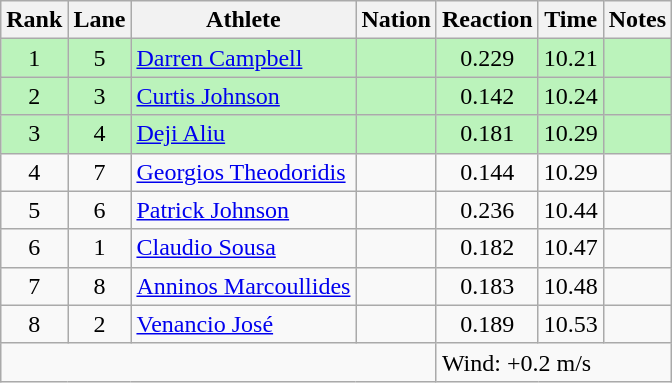<table class="wikitable sortable" style="text-align:center">
<tr>
<th>Rank</th>
<th>Lane</th>
<th>Athlete</th>
<th>Nation</th>
<th>Reaction</th>
<th>Time</th>
<th>Notes</th>
</tr>
<tr bgcolor=bbf3bb>
<td>1</td>
<td>5</td>
<td align="left"><a href='#'>Darren Campbell</a></td>
<td align="left"></td>
<td align="center">0.229</td>
<td>10.21</td>
<td></td>
</tr>
<tr bgcolor=bbf3bb>
<td>2</td>
<td>3</td>
<td align="left"><a href='#'>Curtis Johnson</a></td>
<td align="left"></td>
<td align="center">0.142</td>
<td>10.24</td>
<td></td>
</tr>
<tr bgcolor=bbf3bb>
<td>3</td>
<td>4</td>
<td align="left"><a href='#'>Deji Aliu</a></td>
<td align="left"></td>
<td align="center">0.181</td>
<td>10.29</td>
<td></td>
</tr>
<tr>
<td>4</td>
<td>7</td>
<td align="left"><a href='#'>Georgios Theodoridis</a></td>
<td align="left"></td>
<td align="center">0.144</td>
<td>10.29</td>
<td></td>
</tr>
<tr>
<td>5</td>
<td>6</td>
<td align="left"><a href='#'>Patrick Johnson</a></td>
<td align="left"></td>
<td align="center">0.236</td>
<td>10.44</td>
<td></td>
</tr>
<tr>
<td>6</td>
<td>1</td>
<td align="left"><a href='#'>Claudio Sousa</a></td>
<td align="left"></td>
<td align="center">0.182</td>
<td>10.47</td>
<td></td>
</tr>
<tr>
<td>7</td>
<td>8</td>
<td align="left"><a href='#'>Anninos Marcoullides</a></td>
<td align="left"></td>
<td align="center">0.183</td>
<td>10.48</td>
<td></td>
</tr>
<tr>
<td>8</td>
<td>2</td>
<td align="left"><a href='#'>Venancio José</a></td>
<td align="left"></td>
<td align="center">0.189</td>
<td>10.53</td>
<td></td>
</tr>
<tr class="sortbottom">
<td colspan=4></td>
<td colspan="3" style="text-align:left;">Wind: +0.2 m/s</td>
</tr>
</table>
